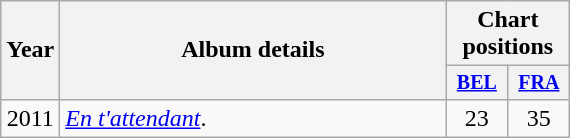<table class="wikitable" style="text-align:center;">
<tr>
<th rowspan="2">Year</th>
<th rowspan="2" style="width:250px;">Album details</th>
<th colspan="2">Chart positions</th>
</tr>
<tr style="font-size:smaller;">
<th style="width:35px;"><a href='#'>BEL</a></th>
<th style="width:35px;"><a href='#'>FRA</a></th>
</tr>
<tr>
<td>2011</td>
<td style="text-align:left;"><em><a href='#'>En t'attendant</a></em>.</td>
<td>23</td>
<td>35</td>
</tr>
</table>
